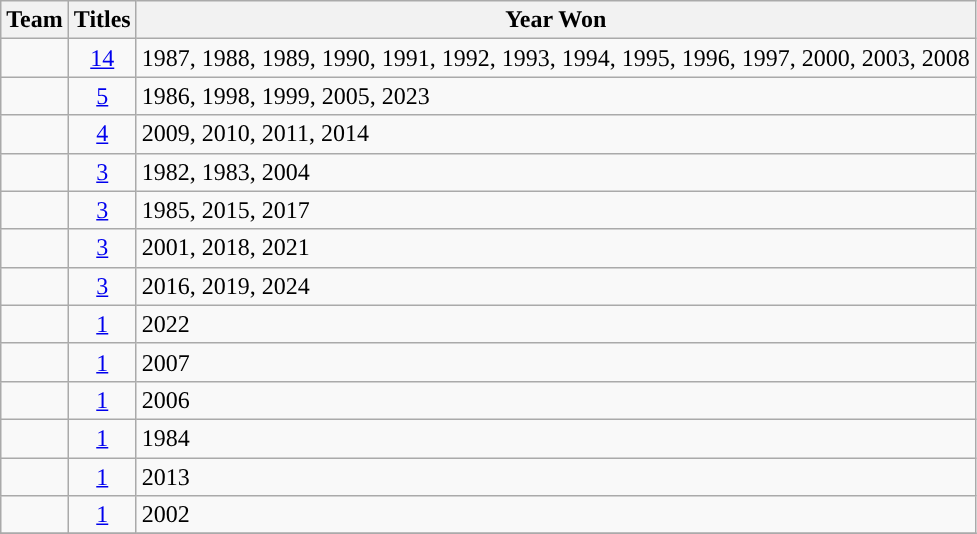<table class="wikitable sortable" style="text-align:center">
<tr>
<th>Team</th>
<th>Titles</th>
<th>Year Won</th>
</tr>
<tr>
<td><strong></strong></td>
<td><a href='#'>14</a></td>
<td align=left>1987, 1988, 1989, 1990, 1991, 1992, 1993, 1994, 1995, 1996, 1997, 2000, 2003, 2008</td>
</tr>
<tr>
<td><strong><a href='#'></a></strong></td>
<td><a href='#'>5</a></td>
<td align=left>1986, 1998, 1999, 2005, 2023</td>
</tr>
<tr>
<td><strong><a href='#'></a></strong></td>
<td><a href='#'>4</a></td>
<td align=left>2009, 2010, 2011, 2014</td>
</tr>
<tr>
<td><strong><a href='#'></a></strong></td>
<td><a href='#'>3</a></td>
<td align=left>1982, 1983, 2004</td>
</tr>
<tr>
<td><strong></strong></td>
<td><a href='#'>3</a></td>
<td align=left>1985, 2015, 2017</td>
</tr>
<tr>
<td><strong></strong></td>
<td><a href='#'>3</a></td>
<td align="left">2001, 2018, 2021</td>
</tr>
<tr>
<td><strong><a href='#'></a></strong></td>
<td><a href='#'>3</a></td>
<td align=left>2016, 2019, 2024</td>
</tr>
<tr>
<td><strong><a href='#'></a></strong></td>
<td><a href='#'>1</a></td>
<td align=left>2022</td>
</tr>
<tr>
<td><strong></strong></td>
<td><a href='#'>1</a></td>
<td align=left>2007</td>
</tr>
<tr>
<td><strong></strong></td>
<td><a href='#'>1</a></td>
<td align=left>2006</td>
</tr>
<tr>
<td><strong></strong></td>
<td><a href='#'>1</a></td>
<td align=left>1984</td>
</tr>
<tr>
<td><strong><a href='#'></a></strong></td>
<td><a href='#'>1</a></td>
<td align=left>2013</td>
</tr>
<tr>
<td><strong><a href='#'></a></strong></td>
<td><a href='#'>1</a></td>
<td align=left>2002</td>
</tr>
<tr>
</tr>
</table>
